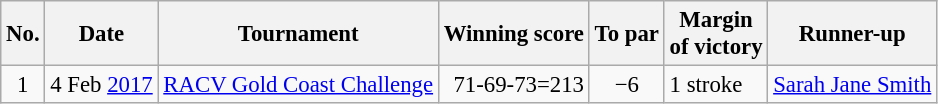<table class="wikitable" style="font-size:95%;">
<tr>
<th>No.</th>
<th>Date</th>
<th>Tournament</th>
<th>Winning score</th>
<th>To par</th>
<th>Margin<br>of victory</th>
<th>Runner-up</th>
</tr>
<tr>
<td align=center>1</td>
<td align=right>4 Feb <a href='#'>2017</a></td>
<td><a href='#'>RACV Gold Coast Challenge</a></td>
<td align=right>71-69-73=213</td>
<td align=center>−6</td>
<td>1 stroke</td>
<td> <a href='#'>Sarah Jane Smith</a></td>
</tr>
</table>
